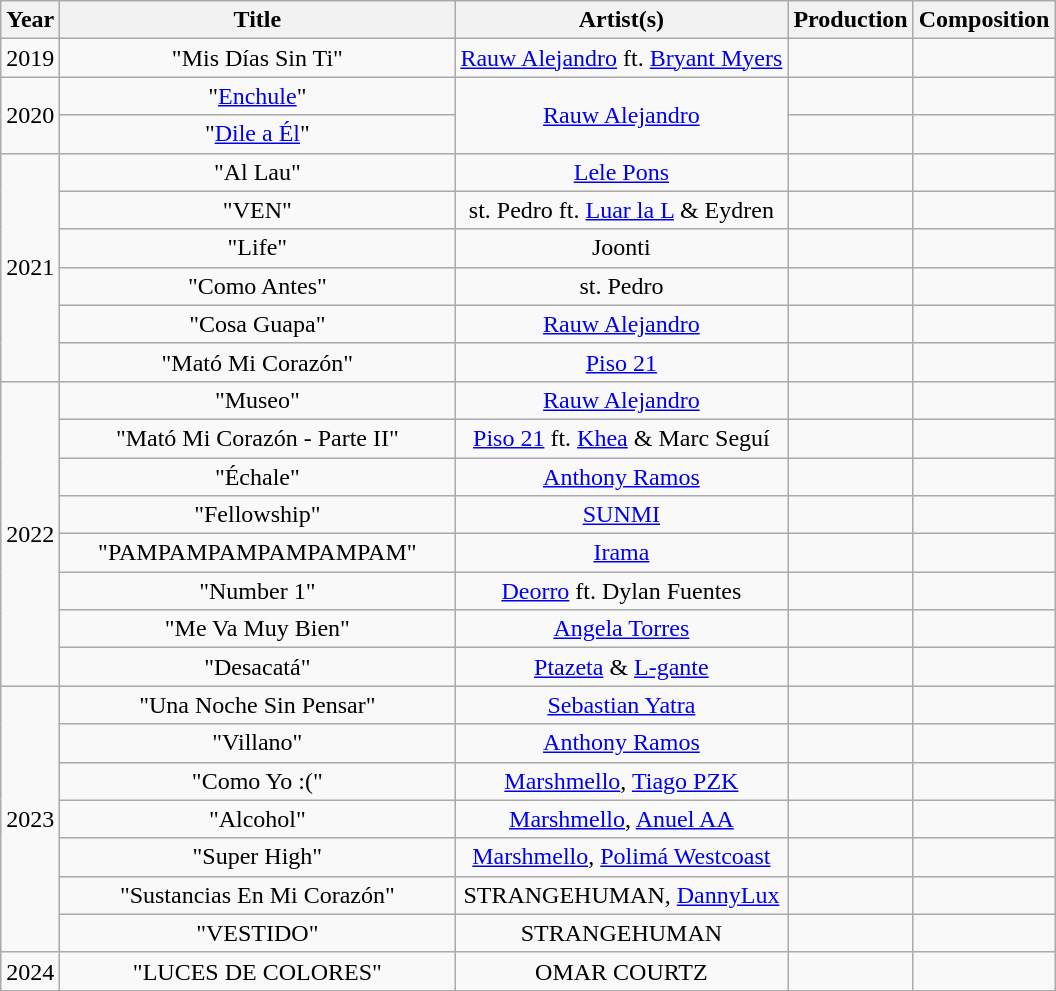<table class="wikitable plainrowheaders" style="text-align:center;">
<tr>
<th scope="col">Year</th>
<th scope="col" style="width:16em;">Title</th>
<th scope="col">Artist(s)</th>
<th scope="col">Production</th>
<th scope="col">Composition</th>
</tr>
<tr>
<td>2019</td>
<td>"Mis Días Sin Ti"</td>
<td><a href='#'>Rauw Alejandro</a> ft. <a href='#'>Bryant Myers</a></td>
<td></td>
<td></td>
</tr>
<tr>
<td rowspan="2">2020</td>
<td>"<a href='#'>Enchule</a>"</td>
<td rowspan="2"><a href='#'>Rauw Alejandro</a></td>
<td></td>
<td></td>
</tr>
<tr>
<td>"<a href='#'>Dile a Él</a>"</td>
<td></td>
<td></td>
</tr>
<tr>
<td rowspan="6">2021</td>
<td>"Al Lau"</td>
<td><a href='#'>Lele Pons</a></td>
<td></td>
<td></td>
</tr>
<tr>
<td>"VEN"</td>
<td>st. Pedro ft. <a href='#'>Luar la L</a> & Eydren</td>
<td></td>
<td></td>
</tr>
<tr>
<td>"Life"</td>
<td>Joonti</td>
<td></td>
<td></td>
</tr>
<tr>
<td>"Como Antes"</td>
<td>st. Pedro</td>
<td></td>
<td></td>
</tr>
<tr>
<td>"Cosa Guapa"</td>
<td><a href='#'>Rauw Alejandro</a></td>
<td></td>
<td></td>
</tr>
<tr>
<td>"Mató Mi Corazón"</td>
<td><a href='#'>Piso 21</a></td>
<td></td>
<td></td>
</tr>
<tr>
<td rowspan="8">2022</td>
<td>"Museo"</td>
<td><a href='#'>Rauw Alejandro</a></td>
<td></td>
<td></td>
</tr>
<tr>
<td>"Mató Mi Corazón - Parte II"</td>
<td><a href='#'>Piso 21</a> ft. <a href='#'>Khea</a> & Marc Seguí</td>
<td></td>
<td></td>
</tr>
<tr>
<td>"Échale"</td>
<td><a href='#'>Anthony Ramos</a></td>
<td></td>
<td></td>
</tr>
<tr>
<td>"Fellowship"</td>
<td><a href='#'>SUNMI</a></td>
<td></td>
<td></td>
</tr>
<tr>
<td>"PAMPAMPAMPAMPAMPAM"</td>
<td><a href='#'>Irama</a></td>
<td></td>
<td></td>
</tr>
<tr>
<td>"Number 1"</td>
<td><a href='#'>Deorro</a> ft. Dylan Fuentes</td>
<td></td>
<td></td>
</tr>
<tr>
<td>"Me Va Muy Bien"</td>
<td><a href='#'>Angela Torres</a></td>
<td></td>
<td></td>
</tr>
<tr>
<td>"Desacatá"</td>
<td><a href='#'>Ptazeta</a> & <a href='#'>L-gante</a></td>
<td></td>
<td></td>
</tr>
<tr>
<td rowspan="7">2023</td>
<td>"Una Noche Sin Pensar"</td>
<td><a href='#'>Sebastian Yatra</a></td>
<td></td>
<td></td>
</tr>
<tr>
<td>"Villano"</td>
<td><a href='#'>Anthony Ramos</a></td>
<td></td>
<td></td>
</tr>
<tr>
<td>"Como Yo :("</td>
<td><a href='#'>Marshmello</a>, <a href='#'>Tiago PZK</a></td>
<td></td>
<td></td>
</tr>
<tr>
<td>"Alcohol"</td>
<td><a href='#'>Marshmello</a>, <a href='#'>Anuel AA</a></td>
<td></td>
<td></td>
</tr>
<tr>
<td>"Super High"</td>
<td><a href='#'>Marshmello</a>, <a href='#'>Polimá Westcoast</a></td>
<td></td>
<td></td>
</tr>
<tr>
<td>"Sustancias En Mi Corazón"</td>
<td>STRANGEHUMAN, <a href='#'>DannyLux</a></td>
<td></td>
<td></td>
</tr>
<tr>
<td>"VESTIDO"</td>
<td>STRANGEHUMAN</td>
<td></td>
<td></td>
</tr>
<tr>
<td>2024</td>
<td>"LUCES DE COLORES"</td>
<td>OMAR COURTZ</td>
<td></td>
<td></td>
</tr>
</table>
